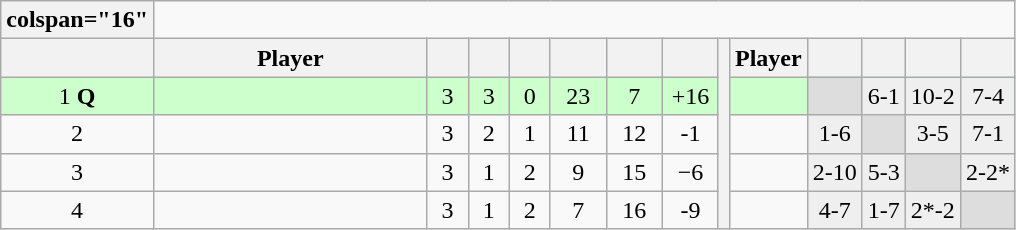<table class=wikitable style=text-align:center>
<tr>
<th>colspan="16" </th>
</tr>
<tr>
<th width=20 abbr=Position></th>
<th width=175>Player</th>
<th width=20 abbr=Played></th>
<th width=20 abbr=Won></th>
<th width=20 abbr=Lost></th>
<th width=30 abbr=Points for></th>
<th width=30 abbr=Points against></th>
<th width=30 abbr=Points difference></th>
<th rowspan="5" abbr=H2H></th>
<th>Player</th>
<th></th>
<th></th>
<th></th>
<th></th>
</tr>
<tr bgcolor=#CCFFCC>
<td>1 <strong>Q</strong></td>
<td align=left></td>
<td>3</td>
<td>3</td>
<td>0</td>
<td>23</td>
<td>7</td>
<td>+16</td>
<td></td>
<td bgcolor="#dddddd"> </td>
<td bgcolor="#efefef">6-1</td>
<td bgcolor="#efefef">10-2</td>
<td bgcolor="#efefef">7-4</td>
</tr>
<tr>
<td>2  </td>
<td align=left></td>
<td>3</td>
<td>2</td>
<td>1</td>
<td>11</td>
<td>12</td>
<td>-1</td>
<td></td>
<td bgcolor="#efefef">1-6</td>
<td bgcolor="#dddddd"> </td>
<td bgcolor="#efefef">3-5</td>
<td bgcolor="#efefef">7-1</td>
</tr>
<tr>
<td>3 </td>
<td align=left></td>
<td>3</td>
<td>1</td>
<td>2</td>
<td>9</td>
<td>15</td>
<td>−6</td>
<td></td>
<td bgcolor="#efefef">2-10</td>
<td bgcolor="#efefef">5-3</td>
<td bgcolor="#dddddd"> </td>
<td bgcolor="#efefef">2-2*</td>
</tr>
<tr>
<td>4 </td>
<td align=left></td>
<td>3</td>
<td>1</td>
<td>2</td>
<td>7</td>
<td>16</td>
<td>-9</td>
<td></td>
<td bgcolor="#efefef">4-7</td>
<td bgcolor="#efefef">1-7</td>
<td bgcolor="#efefef">2*-2</td>
<td bgcolor="#dddddd"> </td>
</tr>
</table>
